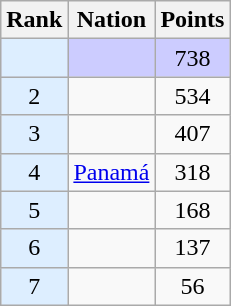<table class="wikitable sortable" style="text-align:center">
<tr>
<th>Rank</th>
<th>Nation</th>
<th>Points</th>
</tr>
<tr style="background-color:#ccccff">
<td bgcolor = DDEEFF></td>
<td align=left></td>
<td>738</td>
</tr>
<tr>
<td bgcolor = DDEEFF>2</td>
<td align=left></td>
<td>534</td>
</tr>
<tr>
<td bgcolor = DDEEFF>3</td>
<td align=left></td>
<td>407</td>
</tr>
<tr>
<td bgcolor = DDEEFF>4</td>
<td align=left> <a href='#'>Panamá</a></td>
<td>318</td>
</tr>
<tr>
<td bgcolor = DDEEFF>5</td>
<td align=left></td>
<td>168</td>
</tr>
<tr>
<td bgcolor = DDEEFF>6</td>
<td align=left></td>
<td>137</td>
</tr>
<tr>
<td bgcolor = DDEEFF>7</td>
<td align=left></td>
<td>56</td>
</tr>
</table>
